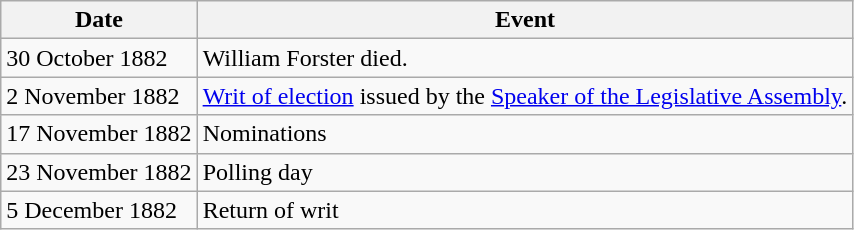<table class="wikitable">
<tr>
<th>Date</th>
<th>Event</th>
</tr>
<tr>
<td>30 October 1882</td>
<td>William Forster died.</td>
</tr>
<tr>
<td>2 November 1882</td>
<td><a href='#'>Writ of election</a> issued by the <a href='#'>Speaker of the Legislative Assembly</a>.</td>
</tr>
<tr>
<td>17 November 1882</td>
<td>Nominations</td>
</tr>
<tr>
<td>23 November 1882</td>
<td>Polling day</td>
</tr>
<tr>
<td>5 December 1882</td>
<td>Return of writ</td>
</tr>
</table>
